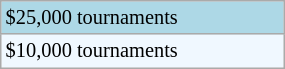<table class="wikitable"  style="font-size:85%; width:15%;">
<tr style="background:lightblue;">
<td>$25,000 tournaments</td>
</tr>
<tr style="background:#f0f8ff;">
<td>$10,000 tournaments</td>
</tr>
</table>
